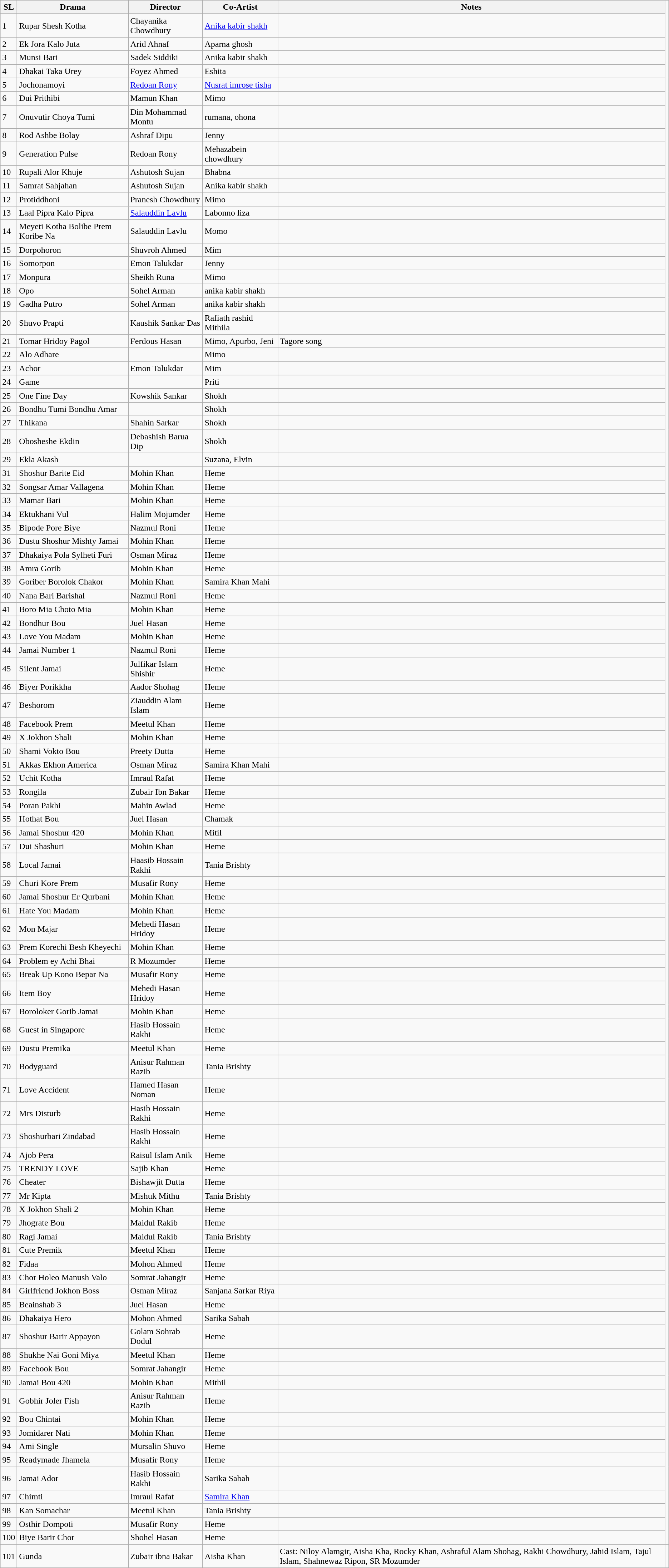<table class="wikitable sortable">
<tr>
<th>SL</th>
<th>Drama</th>
<th>Director</th>
<th>Co-Artist</th>
<th>Notes</th>
</tr>
<tr>
<td>1</td>
<td>Rupar Shesh Kotha</td>
<td>Chayanika Chowdhury</td>
<td><a href='#'>Anika kabir shakh</a></td>
<td></td>
</tr>
<tr>
<td>2</td>
<td>Ek Jora Kalo Juta</td>
<td>Arid Ahnaf</td>
<td>Aparna ghosh</td>
<td></td>
</tr>
<tr>
<td>3</td>
<td>Munsi Bari</td>
<td>Sadek Siddiki</td>
<td>Anika kabir shakh</td>
<td></td>
</tr>
<tr>
<td>4</td>
<td>Dhakai Taka Urey</td>
<td>Foyez Ahmed</td>
<td>Eshita</td>
<td></td>
</tr>
<tr>
<td>5</td>
<td>Jochonamoyi</td>
<td><a href='#'>Redoan Rony</a></td>
<td><a href='#'>Nusrat imrose tisha</a></td>
<td></td>
</tr>
<tr>
<td>6</td>
<td>Dui Prithibi</td>
<td>Mamun Khan</td>
<td>Mimo</td>
<td></td>
</tr>
<tr>
<td>7</td>
<td>Onuvutir Choya Tumi</td>
<td>Din Mohammad Montu</td>
<td>rumana, ohona</td>
<td></td>
</tr>
<tr>
<td>8</td>
<td>Rod Ashbe Bolay</td>
<td>Ashraf Dipu</td>
<td>Jenny</td>
<td></td>
</tr>
<tr>
<td>9</td>
<td>Generation Pulse</td>
<td>Redoan Rony</td>
<td>Mehazabein chowdhury</td>
<td></td>
</tr>
<tr>
<td>10</td>
<td>Rupali Alor Khuje</td>
<td>Ashutosh Sujan</td>
<td>Bhabna</td>
<td></td>
</tr>
<tr>
<td>11</td>
<td>Samrat Sahjahan</td>
<td>Ashutosh Sujan</td>
<td>Anika kabir shakh</td>
<td></td>
</tr>
<tr>
<td>12</td>
<td>Protiddhoni</td>
<td>Pranesh Chowdhury</td>
<td>Mimo</td>
<td></td>
</tr>
<tr>
<td>13</td>
<td>Laal Pipra Kalo Pipra</td>
<td><a href='#'>Salauddin Lavlu</a></td>
<td>Labonno liza</td>
<td></td>
</tr>
<tr>
<td>14</td>
<td>Meyeti Kotha Bolibe Prem Koribe Na</td>
<td>Salauddin Lavlu</td>
<td>Momo</td>
<td></td>
</tr>
<tr>
<td>15</td>
<td>Dorpohoron</td>
<td>Shuvroh Ahmed</td>
<td>Mim</td>
<td></td>
</tr>
<tr>
<td>16</td>
<td>Somorpon</td>
<td>Emon Talukdar</td>
<td>Jenny</td>
<td></td>
</tr>
<tr>
<td>17</td>
<td>Monpura</td>
<td>Sheikh Runa</td>
<td>Mimo</td>
<td></td>
</tr>
<tr>
<td>18</td>
<td>Opo</td>
<td>Sohel Arman</td>
<td>anika kabir shakh</td>
<td></td>
</tr>
<tr>
<td>19</td>
<td>Gadha Putro</td>
<td>Sohel Arman</td>
<td>anika kabir shakh</td>
<td></td>
</tr>
<tr>
<td>20</td>
<td>Shuvo Prapti</td>
<td>Kaushik Sankar Das</td>
<td>Rafiath rashid Mithila</td>
<td></td>
</tr>
<tr>
<td>21</td>
<td>Tomar Hridoy Pagol</td>
<td>Ferdous Hasan</td>
<td>Mimo, Apurbo, Jeni</td>
<td>Tagore song</td>
</tr>
<tr>
<td>22</td>
<td>Alo Adhare</td>
<td></td>
<td>Mimo</td>
<td></td>
</tr>
<tr>
<td>23</td>
<td>Achor</td>
<td>Emon Talukdar</td>
<td>Mim</td>
<td></td>
</tr>
<tr>
<td>24</td>
<td>Game</td>
<td></td>
<td>Priti</td>
<td></td>
</tr>
<tr>
<td>25</td>
<td>One Fine Day</td>
<td>Kowshik Sankar</td>
<td>Shokh</td>
<td></td>
</tr>
<tr>
<td>26</td>
<td>Bondhu Tumi Bondhu Amar</td>
<td></td>
<td>Shokh</td>
<td></td>
</tr>
<tr>
<td>27</td>
<td>Thikana</td>
<td>Shahin Sarkar</td>
<td>Shokh</td>
<td></td>
</tr>
<tr>
<td>28</td>
<td>Obosheshe Ekdin</td>
<td>Debashish Barua Dip</td>
<td>Shokh</td>
<td></td>
</tr>
<tr>
<td>29</td>
<td>Ekla Akash</td>
<td></td>
<td>Suzana, Elvin</td>
<td></td>
</tr>
<tr>
<td>31</td>
<td>Shoshur Barite Eid</td>
<td>Mohin Khan</td>
<td>Heme</td>
<td></td>
</tr>
<tr>
<td>32</td>
<td>Songsar Amar Vallagena</td>
<td>Mohin Khan</td>
<td>Heme</td>
<td></td>
</tr>
<tr>
<td>33</td>
<td>Mamar Bari</td>
<td>Mohin Khan</td>
<td>Heme</td>
<td></td>
</tr>
<tr>
<td>34</td>
<td>Ektukhani Vul</td>
<td>Halim Mojumder</td>
<td>Heme</td>
<td></td>
</tr>
<tr>
<td>35</td>
<td>Bipode Pore Biye</td>
<td>Nazmul Roni</td>
<td>Heme</td>
<td></td>
</tr>
<tr>
<td>36</td>
<td>Dustu Shoshur Mishty Jamai</td>
<td>Mohin Khan</td>
<td>Heme</td>
<td></td>
</tr>
<tr>
<td>37</td>
<td>Dhakaiya Pola Sylheti Furi</td>
<td>Osman Miraz</td>
<td>Heme</td>
<td></td>
</tr>
<tr>
<td>38</td>
<td>Amra Gorib</td>
<td>Mohin Khan</td>
<td>Heme</td>
<td></td>
</tr>
<tr>
<td>39</td>
<td>Goriber Borolok Chakor</td>
<td>Mohin Khan</td>
<td>Samira Khan Mahi</td>
<td></td>
</tr>
<tr>
<td>40</td>
<td>Nana Bari Barishal</td>
<td>Nazmul Roni</td>
<td>Heme</td>
<td></td>
</tr>
<tr>
<td>41</td>
<td>Boro Mia Choto Mia</td>
<td>Mohin Khan</td>
<td>Heme</td>
<td></td>
</tr>
<tr>
<td>42</td>
<td>Bondhur Bou</td>
<td>Juel Hasan</td>
<td>Heme</td>
<td></td>
</tr>
<tr>
<td>43</td>
<td>Love You Madam</td>
<td>Mohin Khan</td>
<td>Heme</td>
<td></td>
</tr>
<tr>
<td>44</td>
<td>Jamai Number 1</td>
<td>Nazmul Roni</td>
<td>Heme</td>
<td></td>
</tr>
<tr>
<td>45</td>
<td>Silent Jamai</td>
<td>Julfikar Islam Shishir</td>
<td>Heme</td>
<td></td>
</tr>
<tr>
<td>46</td>
<td>Biyer Porikkha</td>
<td>Aador Shohag</td>
<td>Heme</td>
<td></td>
</tr>
<tr>
<td>47</td>
<td>Beshorom</td>
<td>Ziauddin Alam Islam</td>
<td>Heme</td>
<td></td>
</tr>
<tr>
<td>48</td>
<td>Facebook Prem</td>
<td>Meetul Khan</td>
<td>Heme</td>
<td></td>
</tr>
<tr>
<td>49</td>
<td>X Jokhon Shali</td>
<td>Mohin Khan</td>
<td>Heme</td>
<td></td>
</tr>
<tr>
<td>50</td>
<td>Shami Vokto Bou</td>
<td>Preety Dutta</td>
<td>Heme</td>
<td></td>
</tr>
<tr>
<td>51</td>
<td>Akkas Ekhon America</td>
<td>Osman Miraz</td>
<td>Samira Khan Mahi</td>
<td></td>
</tr>
<tr>
<td>52</td>
<td>Uchit Kotha</td>
<td>Imraul Rafat</td>
<td>Heme</td>
<td></td>
</tr>
<tr>
<td>53</td>
<td>Rongila</td>
<td>Zubair Ibn Bakar</td>
<td>Heme</td>
<td></td>
</tr>
<tr>
<td>54</td>
<td>Poran Pakhi</td>
<td>Mahin Awlad</td>
<td>Heme</td>
<td></td>
</tr>
<tr>
<td>55</td>
<td>Hothat Bou</td>
<td>Juel Hasan</td>
<td>Chamak</td>
<td></td>
</tr>
<tr>
<td>56</td>
<td>Jamai Shoshur 420</td>
<td>Mohin Khan</td>
<td>Mitil</td>
<td></td>
</tr>
<tr>
<td>57</td>
<td>Dui Shashuri</td>
<td>Mohin Khan</td>
<td>Heme</td>
<td></td>
</tr>
<tr>
<td>58</td>
<td>Local Jamai</td>
<td>Haasib Hossain Rakhi</td>
<td>Tania Brishty</td>
<td></td>
</tr>
<tr>
<td>59</td>
<td>Churi Kore Prem</td>
<td>Musafir Rony</td>
<td>Heme</td>
<td></td>
</tr>
<tr>
<td>60</td>
<td>Jamai Shoshur Er Qurbani</td>
<td>Mohin Khan</td>
<td>Heme</td>
<td></td>
</tr>
<tr>
<td>61</td>
<td>Hate You Madam</td>
<td>Mohin Khan</td>
<td>Heme</td>
<td></td>
</tr>
<tr>
<td>62</td>
<td>Mon Majar</td>
<td>Mehedi Hasan Hridoy</td>
<td>Heme</td>
<td></td>
</tr>
<tr>
<td>63</td>
<td>Prem Korechi Besh Kheyechi</td>
<td>Mohin Khan</td>
<td>Heme</td>
<td></td>
</tr>
<tr>
<td>64</td>
<td>Problem ey Achi Bhai</td>
<td>R Mozumder</td>
<td>Heme</td>
<td></td>
</tr>
<tr>
<td>65</td>
<td>Break Up Kono Bepar Na</td>
<td>Musafir Rony</td>
<td>Heme</td>
<td></td>
</tr>
<tr>
<td>66</td>
<td>Item Boy</td>
<td>Mehedi Hasan Hridoy</td>
<td>Heme</td>
<td></td>
</tr>
<tr>
<td>67</td>
<td>Boroloker Gorib Jamai</td>
<td>Mohin Khan</td>
<td>Heme</td>
<td></td>
</tr>
<tr>
<td>68</td>
<td>Guest in Singapore</td>
<td>Hasib Hossain Rakhi</td>
<td>Heme</td>
<td></td>
</tr>
<tr>
<td>69</td>
<td>Dustu Premika</td>
<td>Meetul Khan</td>
<td>Heme</td>
<td></td>
</tr>
<tr>
<td>70</td>
<td>Bodyguard</td>
<td>Anisur Rahman Razib</td>
<td>Tania Brishty</td>
<td></td>
</tr>
<tr>
<td>71</td>
<td>Love Accident</td>
<td>Hamed Hasan Noman</td>
<td>Heme</td>
<td></td>
</tr>
<tr>
<td>72</td>
<td>Mrs Disturb</td>
<td>Hasib Hossain Rakhi</td>
<td>Heme</td>
<td></td>
</tr>
<tr>
<td>73</td>
<td>Shoshurbari Zindabad</td>
<td>Hasib Hossain Rakhi</td>
<td>Heme</td>
<td></td>
</tr>
<tr>
<td>74</td>
<td>Ajob Pera</td>
<td>Raisul Islam Anik</td>
<td>Heme</td>
<td></td>
</tr>
<tr>
<td>75</td>
<td>TRENDY LOVE</td>
<td>Sajib Khan</td>
<td>Heme</td>
<td></td>
</tr>
<tr>
<td>76</td>
<td>Cheater</td>
<td>Bishawjit Dutta</td>
<td>Heme</td>
<td></td>
</tr>
<tr>
<td>77</td>
<td>Mr Kipta</td>
<td>Mishuk Mithu</td>
<td>Tania Brishty</td>
<td></td>
</tr>
<tr>
<td>78</td>
<td>X Jokhon Shali 2</td>
<td>Mohin Khan</td>
<td>Heme</td>
<td></td>
</tr>
<tr>
<td>79</td>
<td>Jhograte Bou</td>
<td>Maidul Rakib</td>
<td>Heme</td>
<td></td>
</tr>
<tr>
<td>80</td>
<td>Ragi Jamai</td>
<td>Maidul Rakib</td>
<td>Tania Brishty</td>
<td></td>
</tr>
<tr>
<td>81</td>
<td>Cute Premik</td>
<td>Meetul Khan</td>
<td>Heme</td>
<td></td>
</tr>
<tr>
<td>82</td>
<td>Fidaa</td>
<td>Mohon Ahmed</td>
<td>Heme</td>
<td></td>
</tr>
<tr>
<td>83</td>
<td>Chor Holeo Manush Valo</td>
<td>Somrat Jahangir</td>
<td>Heme</td>
<td></td>
</tr>
<tr>
<td>84</td>
<td>Girlfriend Jokhon Boss</td>
<td>Osman Miraz</td>
<td>Sanjana Sarkar Riya</td>
<td></td>
</tr>
<tr>
<td>85</td>
<td>Beainshab 3</td>
<td>Juel Hasan</td>
<td>Heme</td>
<td></td>
</tr>
<tr>
<td>86</td>
<td>Dhakaiya Hero</td>
<td>Mohon Ahmed</td>
<td>Sarika Sabah</td>
<td></td>
</tr>
<tr>
<td>87</td>
<td>Shoshur Barir Appayon</td>
<td>Golam Sohrab Dodul</td>
<td>Heme</td>
<td></td>
</tr>
<tr>
<td>88</td>
<td>Shukhe Nai Goni Miya</td>
<td>Meetul Khan</td>
<td>Heme</td>
<td></td>
</tr>
<tr>
<td>89</td>
<td>Facebook Bou</td>
<td>Somrat Jahangir</td>
<td>Heme</td>
<td></td>
</tr>
<tr>
<td>90</td>
<td>Jamai Bou 420</td>
<td>Mohin Khan</td>
<td>Mithil</td>
<td></td>
</tr>
<tr>
<td>91</td>
<td>Gobhir Joler Fish</td>
<td>Anisur Rahman Razib</td>
<td>Heme</td>
<td></td>
</tr>
<tr>
<td>92</td>
<td>Bou Chintai</td>
<td>Mohin Khan</td>
<td>Heme</td>
<td></td>
</tr>
<tr>
<td>93</td>
<td>Jomidarer Nati</td>
<td>Mohin Khan</td>
<td>Heme</td>
<td></td>
</tr>
<tr>
<td>94</td>
<td>Ami Single</td>
<td>Mursalin Shuvo</td>
<td>Heme</td>
<td></td>
</tr>
<tr>
<td>95</td>
<td>Readymade Jhamela</td>
<td>Musafir Rony</td>
<td>Heme</td>
<td></td>
</tr>
<tr>
<td>96</td>
<td>Jamai Ador</td>
<td>Hasib Hossain Rakhi</td>
<td>Sarika Sabah</td>
<td></td>
</tr>
<tr>
<td>97</td>
<td>Chimti</td>
<td>Imraul Rafat</td>
<td><a href='#'>Samira Khan</a></td>
<td></td>
</tr>
<tr>
<td>98</td>
<td>Kan Somachar</td>
<td>Meetul Khan</td>
<td>Tania Brishty</td>
<td></td>
</tr>
<tr>
<td>99</td>
<td>Osthir Dompoti</td>
<td>Musafir Rony</td>
<td>Heme</td>
<td></td>
</tr>
<tr>
<td>100</td>
<td>Biye Barir Chor</td>
<td>Shohel Hasan</td>
<td>Heme</td>
<td></td>
</tr>
<tr>
<td>101</td>
<td>Gunda</td>
<td>Zubair ibna Bakar</td>
<td>Aisha Khan</td>
<td>Cast: Niloy  Alamgir, Aisha Kha, Rocky Khan, Ashraful Alam Shohag, Rakhi Chowdhury, Jahid Islam, Tajul Islam, Shahnewaz Ripon, SR Mozumder</td>
<td></td>
</tr>
</table>
